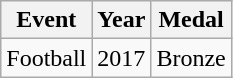<table class="wikitable">
<tr>
<th>Event</th>
<th>Year</th>
<th>Medal</th>
</tr>
<tr>
<td>Football </td>
<td>2017</td>
<td>Bronze</td>
</tr>
</table>
